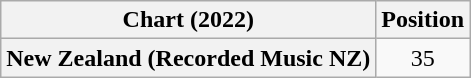<table class="wikitable sortable plainrowheaders" style="text-align:center">
<tr>
<th scope="col">Chart (2022)</th>
<th scope="col">Position</th>
</tr>
<tr>
<th scope="row">New Zealand (Recorded Music NZ)</th>
<td>35</td>
</tr>
</table>
